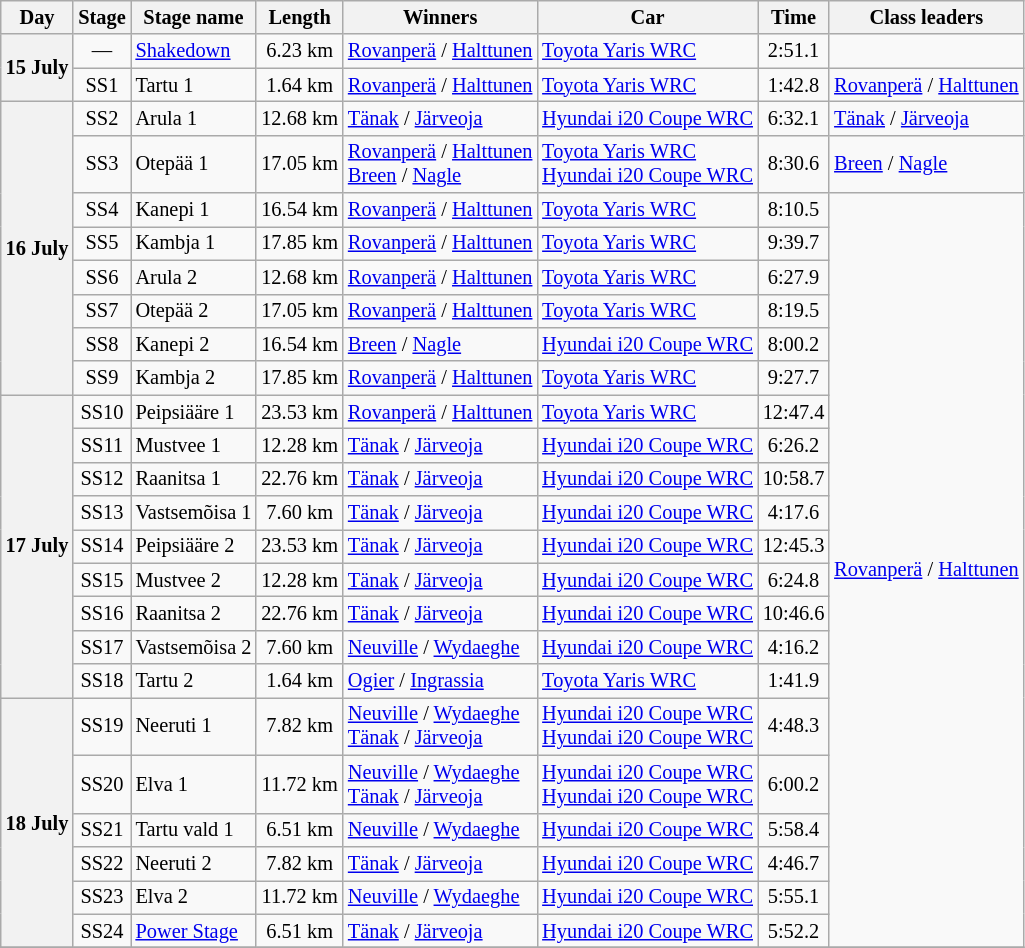<table class="wikitable" style="font-size: 85%;">
<tr>
<th>Day</th>
<th>Stage</th>
<th>Stage name</th>
<th>Length</th>
<th>Winners</th>
<th>Car</th>
<th>Time</th>
<th>Class leaders</th>
</tr>
<tr>
<th rowspan="2">15 July</th>
<td align="center">—</td>
<td><a href='#'>Shakedown</a></td>
<td align="center">6.23 km</td>
<td><a href='#'>Rovanperä</a> / <a href='#'>Halttunen</a></td>
<td><a href='#'>Toyota Yaris WRC</a></td>
<td align="center">2:51.1</td>
<td></td>
</tr>
<tr>
<td align="center">SS1</td>
<td>Tartu 1</td>
<td align="center">1.64 km</td>
<td><a href='#'>Rovanperä</a> / <a href='#'>Halttunen</a></td>
<td><a href='#'>Toyota Yaris WRC</a></td>
<td align="center">1:42.8</td>
<td><a href='#'>Rovanperä</a> / <a href='#'>Halttunen</a></td>
</tr>
<tr>
<th rowspan="8">16 July</th>
<td align="center">SS2</td>
<td>Arula 1</td>
<td align="center">12.68 km</td>
<td><a href='#'>Tänak</a> / <a href='#'>Järveoja</a></td>
<td><a href='#'>Hyundai i20 Coupe WRC</a></td>
<td align="center">6:32.1</td>
<td><a href='#'>Tänak</a> / <a href='#'>Järveoja</a></td>
</tr>
<tr>
<td align="center">SS3</td>
<td>Otepää 1</td>
<td align="center">17.05 km</td>
<td><a href='#'>Rovanperä</a> / <a href='#'>Halttunen</a><br><a href='#'>Breen</a> / <a href='#'>Nagle</a></td>
<td><a href='#'>Toyota Yaris WRC</a><br><a href='#'>Hyundai i20 Coupe WRC</a></td>
<td align="center">8:30.6</td>
<td><a href='#'>Breen</a> / <a href='#'>Nagle</a></td>
</tr>
<tr>
<td align="center">SS4</td>
<td>Kanepi 1</td>
<td align="center">16.54 km</td>
<td><a href='#'>Rovanperä</a> / <a href='#'>Halttunen</a></td>
<td><a href='#'>Toyota Yaris WRC</a></td>
<td align="center">8:10.5</td>
<td rowspan="21"><a href='#'>Rovanperä</a> / <a href='#'>Halttunen</a></td>
</tr>
<tr>
<td align="center">SS5</td>
<td>Kambja 1</td>
<td align="center">17.85 km</td>
<td><a href='#'>Rovanperä</a> / <a href='#'>Halttunen</a></td>
<td><a href='#'>Toyota Yaris WRC</a></td>
<td align="center">9:39.7</td>
</tr>
<tr>
<td align="center">SS6</td>
<td>Arula 2</td>
<td align="center">12.68 km</td>
<td><a href='#'>Rovanperä</a> / <a href='#'>Halttunen</a></td>
<td><a href='#'>Toyota Yaris WRC</a></td>
<td align="center">6:27.9</td>
</tr>
<tr>
<td align="center">SS7</td>
<td>Otepää 2</td>
<td align="center">17.05 km</td>
<td><a href='#'>Rovanperä</a> / <a href='#'>Halttunen</a></td>
<td><a href='#'>Toyota Yaris WRC</a></td>
<td align="center">8:19.5</td>
</tr>
<tr>
<td align="center">SS8</td>
<td>Kanepi 2</td>
<td align="center">16.54 km</td>
<td><a href='#'>Breen</a> / <a href='#'>Nagle</a></td>
<td><a href='#'>Hyundai i20 Coupe WRC</a></td>
<td align="center">8:00.2</td>
</tr>
<tr>
<td align="center">SS9</td>
<td>Kambja 2</td>
<td align="center">17.85 km</td>
<td><a href='#'>Rovanperä</a> / <a href='#'>Halttunen</a></td>
<td><a href='#'>Toyota Yaris WRC</a></td>
<td align="center">9:27.7</td>
</tr>
<tr>
<th rowspan="9">17 July</th>
<td align="center">SS10</td>
<td>Peipsiääre 1</td>
<td align="center">23.53 km</td>
<td><a href='#'>Rovanperä</a> / <a href='#'>Halttunen</a></td>
<td><a href='#'>Toyota Yaris WRC</a></td>
<td align="center">12:47.4</td>
</tr>
<tr>
<td align="center">SS11</td>
<td>Mustvee 1</td>
<td align="center">12.28 km</td>
<td><a href='#'>Tänak</a> / <a href='#'>Järveoja</a></td>
<td><a href='#'>Hyundai i20 Coupe WRC</a></td>
<td align="center">6:26.2</td>
</tr>
<tr>
<td align="center">SS12</td>
<td>Raanitsa 1</td>
<td align="center">22.76 km</td>
<td><a href='#'>Tänak</a> / <a href='#'>Järveoja</a></td>
<td><a href='#'>Hyundai i20 Coupe WRC</a></td>
<td align="center">10:58.7</td>
</tr>
<tr>
<td align="center">SS13</td>
<td>Vastsemõisa 1</td>
<td align="center">7.60 km</td>
<td><a href='#'>Tänak</a> / <a href='#'>Järveoja</a></td>
<td><a href='#'>Hyundai i20 Coupe WRC</a></td>
<td align="center">4:17.6</td>
</tr>
<tr>
<td align="center">SS14</td>
<td>Peipsiääre 2</td>
<td align="center">23.53 km</td>
<td><a href='#'>Tänak</a> / <a href='#'>Järveoja</a></td>
<td><a href='#'>Hyundai i20 Coupe WRC</a></td>
<td align="center">12:45.3</td>
</tr>
<tr>
<td align="center">SS15</td>
<td>Mustvee 2</td>
<td align="center">12.28 km</td>
<td><a href='#'>Tänak</a> / <a href='#'>Järveoja</a></td>
<td><a href='#'>Hyundai i20 Coupe WRC</a></td>
<td align="center">6:24.8</td>
</tr>
<tr>
<td align="center">SS16</td>
<td>Raanitsa 2</td>
<td align="center">22.76 km</td>
<td><a href='#'>Tänak</a> / <a href='#'>Järveoja</a></td>
<td><a href='#'>Hyundai i20 Coupe WRC</a></td>
<td align="center">10:46.6</td>
</tr>
<tr>
<td align="center">SS17</td>
<td>Vastsemõisa 2</td>
<td align="center">7.60 km</td>
<td><a href='#'>Neuville</a> / <a href='#'>Wydaeghe</a></td>
<td><a href='#'>Hyundai i20 Coupe WRC</a></td>
<td align="center">4:16.2</td>
</tr>
<tr>
<td align="center">SS18</td>
<td>Tartu 2</td>
<td align="center">1.64 km</td>
<td><a href='#'>Ogier</a> / <a href='#'>Ingrassia</a></td>
<td><a href='#'>Toyota Yaris WRC</a></td>
<td align="center">1:41.9</td>
</tr>
<tr>
<th rowspan="6">18 July</th>
<td align="center">SS19</td>
<td>Neeruti 1</td>
<td align="center">7.82 km</td>
<td><a href='#'>Neuville</a> / <a href='#'>Wydaeghe</a><br><a href='#'>Tänak</a> / <a href='#'>Järveoja</a></td>
<td><a href='#'>Hyundai i20 Coupe WRC</a><br><a href='#'>Hyundai i20 Coupe WRC</a></td>
<td align="center">4:48.3</td>
</tr>
<tr>
<td align="center">SS20</td>
<td>Elva 1</td>
<td align="center">11.72 km</td>
<td><a href='#'>Neuville</a> / <a href='#'>Wydaeghe</a><br><a href='#'>Tänak</a> / <a href='#'>Järveoja</a></td>
<td><a href='#'>Hyundai i20 Coupe WRC</a><br><a href='#'>Hyundai i20 Coupe WRC</a></td>
<td align="center">6:00.2</td>
</tr>
<tr>
<td align="center">SS21</td>
<td>Tartu vald 1</td>
<td align="center">6.51 km</td>
<td><a href='#'>Neuville</a> / <a href='#'>Wydaeghe</a></td>
<td><a href='#'>Hyundai i20 Coupe WRC</a></td>
<td align="center">5:58.4</td>
</tr>
<tr>
<td align="center">SS22</td>
<td>Neeruti 2</td>
<td align="center">7.82 km</td>
<td><a href='#'>Tänak</a> / <a href='#'>Järveoja</a></td>
<td><a href='#'>Hyundai i20 Coupe WRC</a></td>
<td align="center">4:46.7</td>
</tr>
<tr>
<td align="center">SS23</td>
<td>Elva 2</td>
<td align="center">11.72 km</td>
<td><a href='#'>Neuville</a> / <a href='#'>Wydaeghe</a></td>
<td><a href='#'>Hyundai i20 Coupe WRC</a></td>
<td align="center">5:55.1</td>
</tr>
<tr>
<td align="center">SS24</td>
<td><a href='#'>Power Stage</a></td>
<td align="center">6.51 km</td>
<td><a href='#'>Tänak</a> / <a href='#'>Järveoja</a></td>
<td><a href='#'>Hyundai i20 Coupe WRC</a></td>
<td align="center">5:52.2</td>
</tr>
<tr>
</tr>
</table>
